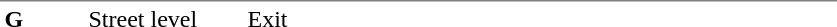<table table border=0 cellspacing=0 cellpadding=3>
<tr>
<td style="border-top:solid 1px gray;" width=50 valign=top><strong>G</strong></td>
<td style="border-top:solid 1px gray;" width=100 valign=top>Street level</td>
<td style="border-top:solid 1px gray;" width=390 valign=top>Exit</td>
</tr>
</table>
